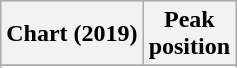<table class="wikitable sortable">
<tr>
<th>Chart (2019)</th>
<th>Peak<br>position</th>
</tr>
<tr>
</tr>
<tr>
</tr>
</table>
